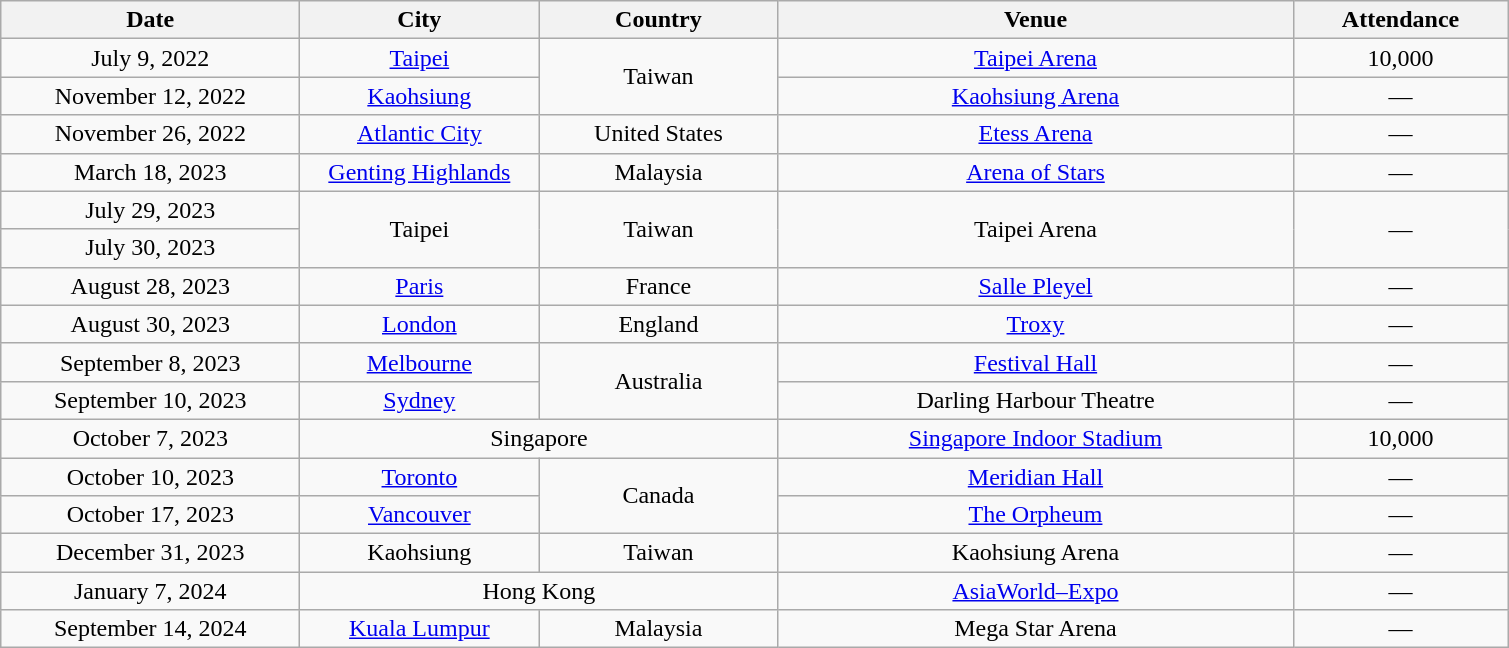<table class="wikitable" style="text-align:center;">
<tr>
<th scope="col" style="width:12em;">Date</th>
<th scope="col" style="width:9.5em;">City</th>
<th scope="col" style="width:9.5em;">Country</th>
<th scope="col" style="width:21em;">Venue</th>
<th scope="col" style="width:8.5em;">Attendance</th>
</tr>
<tr>
<td>July 9, 2022</td>
<td rowspan="1"><a href='#'>Taipei</a></td>
<td rowspan="2">Taiwan</td>
<td rowspan="1"><a href='#'>Taipei Arena</a></td>
<td>10,000</td>
</tr>
<tr>
<td>November 12, 2022</td>
<td><a href='#'>Kaohsiung</a></td>
<td><a href='#'>Kaohsiung Arena</a></td>
<td>—</td>
</tr>
<tr>
<td>November 26, 2022</td>
<td rowspan="1"><a href='#'>Atlantic City</a></td>
<td rowspan="1">United States</td>
<td rowspan="1"><a href='#'>Etess Arena</a></td>
<td>—</td>
</tr>
<tr>
<td>March 18, 2023</td>
<td rowspan="1"><a href='#'>Genting Highlands</a></td>
<td rowspan="1">Malaysia</td>
<td rowspan="1"><a href='#'>Arena of Stars</a></td>
<td>—</td>
</tr>
<tr>
<td>July 29, 2023</td>
<td rowspan="2">Taipei</td>
<td rowspan="2">Taiwan</td>
<td rowspan="2">Taipei Arena</td>
<td rowspan="2">—</td>
</tr>
<tr>
<td>July 30, 2023</td>
</tr>
<tr>
<td>August 28, 2023</td>
<td rowspan="1"><a href='#'>Paris</a></td>
<td rowspan="1">France</td>
<td rowspan="1"><a href='#'>Salle Pleyel</a></td>
<td>—</td>
</tr>
<tr>
<td>August 30, 2023</td>
<td rowspan="1"><a href='#'>London</a></td>
<td rowspan="1">England</td>
<td rowspan="1"><a href='#'>Troxy</a></td>
<td>—</td>
</tr>
<tr>
<td>September 8, 2023</td>
<td rowspan="1"><a href='#'>Melbourne</a></td>
<td rowspan="2">Australia</td>
<td rowspan="1"><a href='#'>Festival Hall</a></td>
<td>—</td>
</tr>
<tr>
<td>September 10, 2023</td>
<td rowspan="1"><a href='#'>Sydney</a></td>
<td rowspan="1">Darling Harbour Theatre</td>
<td>—</td>
</tr>
<tr>
<td>October 7, 2023</td>
<td colspan="2" rowspan="1">Singapore</td>
<td rowspan="1"><a href='#'>Singapore Indoor Stadium</a></td>
<td>10,000</td>
</tr>
<tr>
<td>October 10, 2023</td>
<td><a href='#'>Toronto</a></td>
<td rowspan="2">Canada</td>
<td><a href='#'>Meridian Hall</a></td>
<td>—</td>
</tr>
<tr>
<td>October 17, 2023</td>
<td><a href='#'>Vancouver</a></td>
<td><a href='#'>The Orpheum</a></td>
<td>—</td>
</tr>
<tr>
<td>December 31, 2023</td>
<td rowspan="1">Kaohsiung</td>
<td>Taiwan</td>
<td rowspan="1">Kaohsiung Arena</td>
<td>—</td>
</tr>
<tr>
<td>January 7, 2024</td>
<td colspan="2" rowspan="1">Hong Kong</td>
<td rowspan="1"><a href='#'>AsiaWorld–Expo</a></td>
<td>—</td>
</tr>
<tr>
<td>September 14, 2024</td>
<td><a href='#'>Kuala Lumpur</a></td>
<td>Malaysia</td>
<td>Mega Star Arena</td>
<td>—</td>
</tr>
</table>
